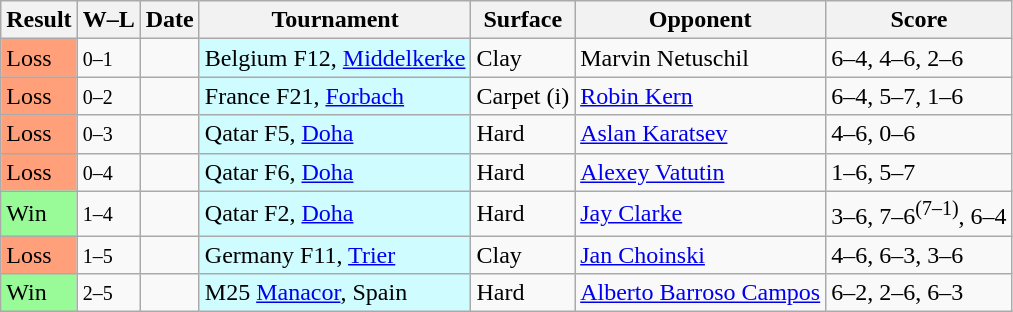<table class="sortable wikitable nowrap">
<tr>
<th>Result</th>
<th class="unsortable">W–L</th>
<th>Date</th>
<th>Tournament</th>
<th>Surface</th>
<th>Opponent</th>
<th class="unsortable">Score</th>
</tr>
<tr>
<td bgcolor=FFA07A>Loss</td>
<td><small>0–1</small></td>
<td></td>
<td style="background:#cffcff;">Belgium F12, <a href='#'>Middelkerke</a></td>
<td>Clay</td>
<td> Marvin Netuschil</td>
<td>6–4, 4–6, 2–6</td>
</tr>
<tr>
<td bgcolor=FFA07A>Loss</td>
<td><small>0–2</small></td>
<td></td>
<td style="background:#cffcff;">France F21, <a href='#'>Forbach</a></td>
<td>Carpet (i)</td>
<td> <a href='#'>Robin Kern</a></td>
<td>6–4, 5–7, 1–6</td>
</tr>
<tr>
<td bgcolor=FFA07A>Loss</td>
<td><small>0–3</small></td>
<td></td>
<td style="background:#cffcff;">Qatar F5, <a href='#'>Doha</a></td>
<td>Hard</td>
<td> <a href='#'>Aslan Karatsev</a></td>
<td>4–6, 0–6</td>
</tr>
<tr>
<td bgcolor=FFA07A>Loss</td>
<td><small>0–4</small></td>
<td></td>
<td style="background:#cffcff;">Qatar F6, <a href='#'>Doha</a></td>
<td>Hard</td>
<td> <a href='#'>Alexey Vatutin</a></td>
<td>1–6, 5–7</td>
</tr>
<tr>
<td bgcolor=98FB98>Win</td>
<td><small>1–4</small></td>
<td></td>
<td style="background:#cffcff;">Qatar F2, <a href='#'>Doha</a></td>
<td>Hard</td>
<td> <a href='#'>Jay Clarke</a></td>
<td>3–6, 7–6<sup>(7–1)</sup>, 6–4</td>
</tr>
<tr>
<td bgcolor=FFA07A>Loss</td>
<td><small>1–5</small></td>
<td></td>
<td style="background:#cffcff;">Germany F11, <a href='#'>Trier</a></td>
<td>Clay</td>
<td> <a href='#'>Jan Choinski</a></td>
<td>4–6, 6–3, 3–6</td>
</tr>
<tr>
<td bgcolor=98FB98>Win</td>
<td><small>2–5</small></td>
<td></td>
<td style="background:#cffcff;">M25 <a href='#'>Manacor</a>, Spain</td>
<td>Hard</td>
<td> <a href='#'>Alberto Barroso Campos</a></td>
<td>6–2, 2–6, 6–3</td>
</tr>
</table>
